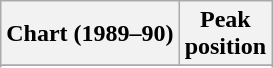<table class="wikitable sortable plainrowheaders" style="text-align:center">
<tr>
<th scope="col">Chart (1989–90)</th>
<th scope="col">Peak<br>position</th>
</tr>
<tr>
</tr>
<tr>
</tr>
<tr>
</tr>
<tr>
</tr>
<tr>
</tr>
<tr>
</tr>
<tr>
</tr>
</table>
